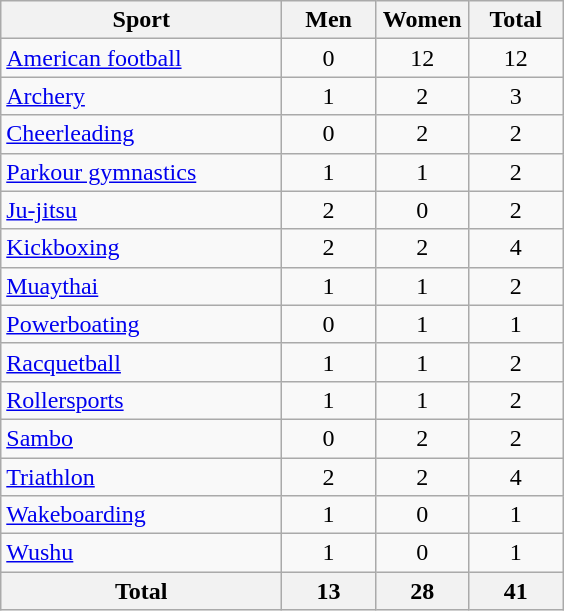<table class="wikitable sortable" style="text-align:center;">
<tr>
<th width=180>Sport</th>
<th width=55>Men</th>
<th width=55>Women</th>
<th width=55>Total</th>
</tr>
<tr>
<td align=left><a href='#'>American football</a></td>
<td>0</td>
<td>12</td>
<td>12</td>
</tr>
<tr>
<td align=left><a href='#'>Archery</a></td>
<td>1</td>
<td>2</td>
<td>3</td>
</tr>
<tr>
<td align=left><a href='#'>Cheerleading</a></td>
<td>0</td>
<td>2</td>
<td>2</td>
</tr>
<tr>
<td align=left><a href='#'>Parkour gymnastics</a></td>
<td>1</td>
<td>1</td>
<td>2</td>
</tr>
<tr>
<td align=left><a href='#'>Ju-jitsu</a></td>
<td>2</td>
<td>0</td>
<td>2</td>
</tr>
<tr>
<td align=left><a href='#'>Kickboxing</a></td>
<td>2</td>
<td>2</td>
<td>4</td>
</tr>
<tr>
<td align=left><a href='#'>Muaythai</a></td>
<td>1</td>
<td>1</td>
<td>2</td>
</tr>
<tr>
<td align=left><a href='#'>Powerboating</a></td>
<td>0</td>
<td>1</td>
<td>1</td>
</tr>
<tr>
<td align=left><a href='#'>Racquetball</a></td>
<td>1</td>
<td>1</td>
<td>2</td>
</tr>
<tr>
<td align=left><a href='#'>Rollersports</a></td>
<td>1</td>
<td>1</td>
<td>2</td>
</tr>
<tr>
<td align=left><a href='#'>Sambo</a></td>
<td>0</td>
<td>2</td>
<td>2</td>
</tr>
<tr>
<td align=left><a href='#'>Triathlon</a></td>
<td>2</td>
<td>2</td>
<td>4</td>
</tr>
<tr>
<td align=left><a href='#'>Wakeboarding</a></td>
<td>1</td>
<td>0</td>
<td>1</td>
</tr>
<tr>
<td align=left><a href='#'>Wushu</a></td>
<td>1</td>
<td>0</td>
<td>1</td>
</tr>
<tr>
<th>Total</th>
<th>13</th>
<th>28</th>
<th>41</th>
</tr>
</table>
